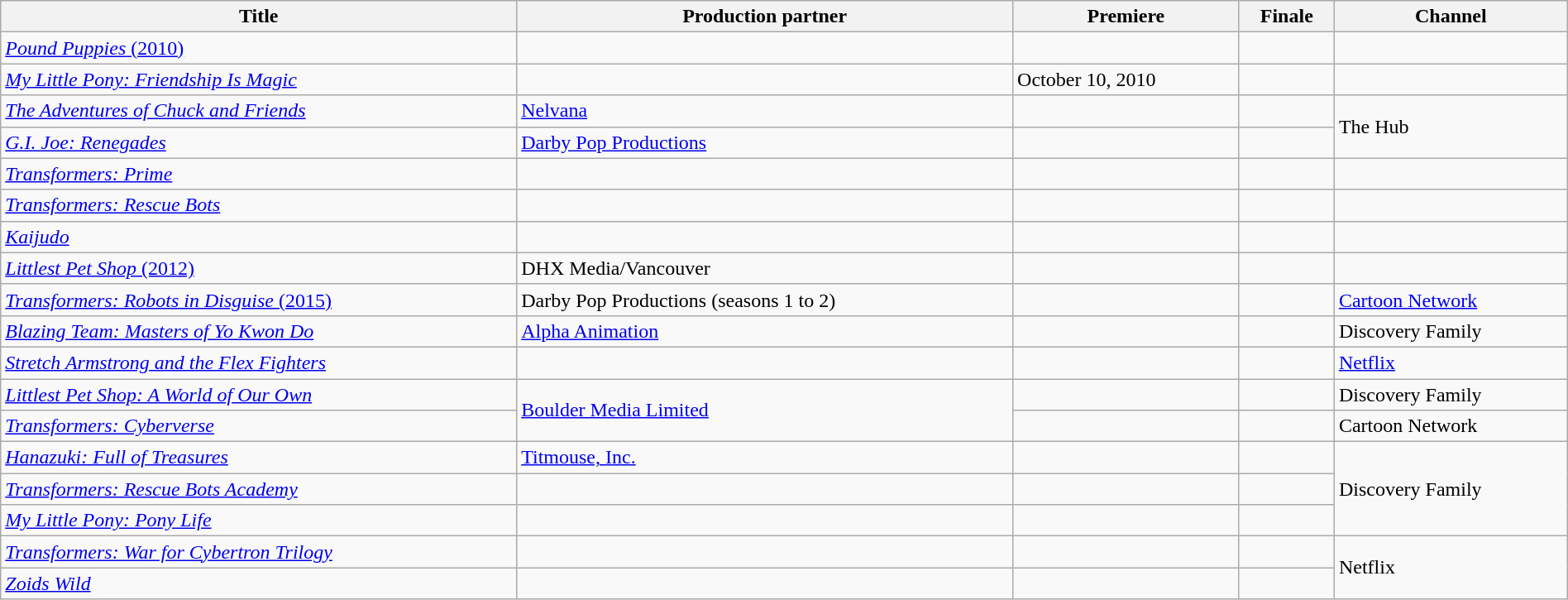<table class="wikitable sortable" style="text-align:left" width=100%>
<tr>
<th>Title</th>
<th>Production partner</th>
<th>Premiere</th>
<th>Finale</th>
<th>Channel</th>
</tr>
<tr>
<td><a href='#'><em>Pound Puppies</em> (2010)</a></td>
<td></td>
<td></td>
<td></td>
<td></td>
</tr>
<tr>
<td><em><a href='#'>My Little Pony: Friendship Is Magic</a></em></td>
<td></td>
<td>October 10, 2010</td>
<td></td>
<td></td>
</tr>
<tr>
<td><em><a href='#'>The Adventures of Chuck and Friends</a></em></td>
<td><a href='#'>Nelvana</a></td>
<td></td>
<td></td>
<td rowspan="2">The Hub</td>
</tr>
<tr>
<td><em><a href='#'>G.I. Joe: Renegades</a></em></td>
<td><a href='#'>Darby Pop Productions</a></td>
<td></td>
<td></td>
</tr>
<tr>
<td><em><a href='#'>Transformers: Prime</a></em></td>
<td></td>
<td></td>
<td></td>
<td></td>
</tr>
<tr>
<td><em><a href='#'>Transformers: Rescue Bots</a></em></td>
<td></td>
<td></td>
<td></td>
<td></td>
</tr>
<tr>
<td><em><a href='#'>Kaijudo</a></em></td>
<td></td>
<td></td>
<td></td>
<td></td>
</tr>
<tr>
<td><a href='#'><em>Littlest Pet Shop</em> (2012)</a></td>
<td>DHX Media/Vancouver</td>
<td></td>
<td></td>
<td></td>
</tr>
<tr>
<td><a href='#'><em>Transformers: Robots in Disguise</em> (2015)</a></td>
<td>Darby Pop Productions (seasons 1 to 2)</td>
<td></td>
<td></td>
<td><a href='#'>Cartoon Network</a></td>
</tr>
<tr>
<td><em><a href='#'>Blazing Team: Masters of Yo Kwon Do</a></em></td>
<td><a href='#'>Alpha Animation</a></td>
<td></td>
<td></td>
<td>Discovery Family</td>
</tr>
<tr>
<td><em><a href='#'>Stretch Armstrong and the Flex Fighters</a></em></td>
<td></td>
<td></td>
<td></td>
<td><a href='#'>Netflix</a></td>
</tr>
<tr>
<td><em><a href='#'>Littlest Pet Shop: A World of Our Own</a></em></td>
<td rowspan="2"><a href='#'>Boulder Media Limited</a></td>
<td></td>
<td></td>
<td>Discovery Family</td>
</tr>
<tr>
<td><em><a href='#'>Transformers: Cyberverse</a></em></td>
<td></td>
<td></td>
<td>Cartoon Network</td>
</tr>
<tr>
<td><em><a href='#'>Hanazuki: Full of Treasures</a></em></td>
<td><a href='#'>Titmouse, Inc.</a></td>
<td></td>
<td></td>
<td rowspan="3">Discovery Family</td>
</tr>
<tr>
<td><em><a href='#'>Transformers: Rescue Bots Academy</a></em></td>
<td></td>
<td></td>
<td></td>
</tr>
<tr>
<td><em><a href='#'>My Little Pony: Pony Life</a></em></td>
<td></td>
<td></td>
<td></td>
</tr>
<tr>
<td><em><a href='#'>Transformers: War for Cybertron Trilogy</a></em></td>
<td></td>
<td></td>
<td></td>
<td rowspan="2">Netflix</td>
</tr>
<tr>
<td><em><a href='#'>Zoids Wild</a></em></td>
<td></td>
<td></td>
<td></td>
</tr>
</table>
